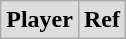<table class="wikitable">
<tr style="text-align:center; background:#ddd;">
<td><strong>Player</strong></td>
<td><strong>Ref</strong></td>
</tr>
</table>
